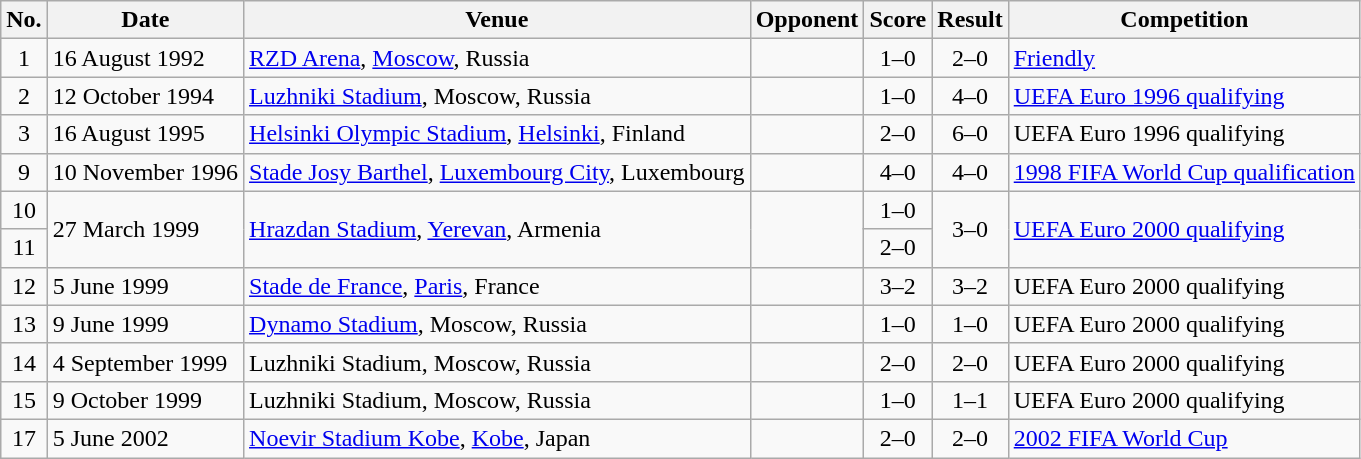<table class="wikitable sortable">
<tr>
<th scope="col">No.</th>
<th scope="col">Date</th>
<th scope="col">Venue</th>
<th scope="col">Opponent</th>
<th scope="col">Score</th>
<th scope="col">Result</th>
<th scope="col">Competition</th>
</tr>
<tr>
<td style="text-align:center">1</td>
<td>16 August 1992</td>
<td><a href='#'>RZD Arena</a>, <a href='#'>Moscow</a>, Russia</td>
<td></td>
<td style="text-align:center">1–0</td>
<td style="text-align:center">2–0</td>
<td><a href='#'>Friendly</a></td>
</tr>
<tr>
<td style="text-align:center">2</td>
<td>12 October 1994</td>
<td><a href='#'>Luzhniki Stadium</a>, Moscow, Russia</td>
<td></td>
<td style="text-align:center">1–0</td>
<td style="text-align:center">4–0</td>
<td><a href='#'>UEFA Euro 1996 qualifying</a></td>
</tr>
<tr>
<td style="text-align:center">3</td>
<td>16 August 1995</td>
<td><a href='#'>Helsinki Olympic Stadium</a>, <a href='#'>Helsinki</a>, Finland</td>
<td></td>
<td style="text-align:center">2–0</td>
<td style="text-align:center">6–0</td>
<td>UEFA Euro 1996 qualifying</td>
</tr>
<tr>
<td style="text-align:center">9</td>
<td>10 November 1996</td>
<td><a href='#'>Stade Josy Barthel</a>, <a href='#'>Luxembourg City</a>, Luxembourg</td>
<td></td>
<td style="text-align:center">4–0</td>
<td style="text-align:center">4–0</td>
<td><a href='#'>1998 FIFA World Cup qualification</a></td>
</tr>
<tr>
<td style="text-align:center">10</td>
<td rowspan="2">27 March 1999</td>
<td rowspan="2"><a href='#'>Hrazdan Stadium</a>, <a href='#'>Yerevan</a>, Armenia</td>
<td rowspan="2"></td>
<td style="text-align:center">1–0</td>
<td rowspan="2" style="text-align:center">3–0</td>
<td rowspan="2"><a href='#'>UEFA Euro 2000 qualifying</a></td>
</tr>
<tr>
<td style="text-align:center">11</td>
<td style="text-align:center">2–0</td>
</tr>
<tr>
<td style="text-align:center">12</td>
<td>5 June 1999</td>
<td><a href='#'>Stade de France</a>, <a href='#'>Paris</a>, France</td>
<td></td>
<td style="text-align:center">3–2</td>
<td style="text-align:center">3–2</td>
<td>UEFA Euro 2000 qualifying</td>
</tr>
<tr>
<td style="text-align:center">13</td>
<td>9 June 1999</td>
<td><a href='#'>Dynamo Stadium</a>, Moscow, Russia</td>
<td></td>
<td style="text-align:center">1–0</td>
<td style="text-align:center">1–0</td>
<td>UEFA Euro 2000 qualifying</td>
</tr>
<tr>
<td style="text-align:center">14</td>
<td>4 September 1999</td>
<td>Luzhniki Stadium, Moscow, Russia</td>
<td></td>
<td style="text-align:center">2–0</td>
<td style="text-align:center">2–0</td>
<td>UEFA Euro 2000 qualifying</td>
</tr>
<tr>
<td style="text-align:center">15</td>
<td>9 October 1999</td>
<td>Luzhniki Stadium, Moscow, Russia</td>
<td></td>
<td style="text-align:center">1–0</td>
<td style="text-align:center">1–1</td>
<td>UEFA Euro 2000 qualifying</td>
</tr>
<tr>
<td style="text-align:center">17</td>
<td>5 June 2002</td>
<td><a href='#'>Noevir Stadium Kobe</a>, <a href='#'>Kobe</a>, Japan</td>
<td></td>
<td style="text-align:center">2–0</td>
<td style="text-align:center">2–0</td>
<td><a href='#'>2002 FIFA World Cup</a></td>
</tr>
</table>
